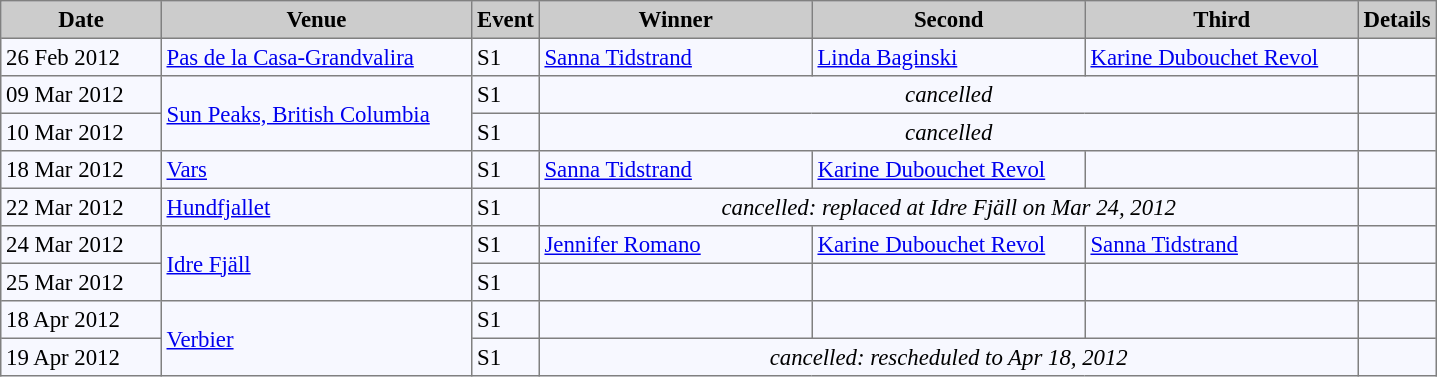<table bgcolor="#f7f8ff" cellpadding="3" cellspacing="0" border="1" style="font-size: 95%; border: gray solid 1px; border-collapse: collapse;">
<tr bgcolor="#CCCCCC">
<td align="center" width="100"><strong>Date</strong></td>
<td align="center" width="200"><strong>Venue</strong></td>
<td align="center" width="15"><strong>Event</strong></td>
<td align="center" width="175"><strong>Winner</strong></td>
<td align="center" width="175"><strong>Second</strong></td>
<td align="center" width="175"><strong>Third</strong></td>
<td align="center" width="15"><strong>Details</strong></td>
</tr>
<tr align="left">
<td>26 Feb 2012</td>
<td> <a href='#'>Pas de la Casa-Grandvalira</a></td>
<td>S1</td>
<td> <a href='#'>Sanna Tidstrand</a></td>
<td> <a href='#'>Linda Baginski</a></td>
<td> <a href='#'>Karine Dubouchet Revol</a></td>
<td></td>
</tr>
<tr align="left">
<td>09 Mar 2012</td>
<td rowspan=2> <a href='#'>Sun Peaks, British Columbia</a></td>
<td>S1</td>
<td colspan="3" align="center"><em>cancelled</em></td>
<td></td>
</tr>
<tr align="left">
<td>10 Mar 2012</td>
<td>S1</td>
<td colspan="3" align="center"><em>cancelled</em></td>
<td></td>
</tr>
<tr align="left">
<td>18 Mar 2012</td>
<td> <a href='#'>Vars</a></td>
<td>S1</td>
<td> <a href='#'>Sanna Tidstrand</a></td>
<td> <a href='#'>Karine Dubouchet Revol</a></td>
<td></td>
<td></td>
</tr>
<tr align="left">
<td>22 Mar 2012</td>
<td> <a href='#'>Hundfjallet</a></td>
<td>S1</td>
<td colspan="3" align="center"><em>cancelled: replaced at Idre Fjäll on Mar 24, 2012</em></td>
<td></td>
</tr>
<tr align="left">
<td>24 Mar 2012</td>
<td rowspan=2> <a href='#'>Idre Fjäll</a></td>
<td>S1</td>
<td> <a href='#'>Jennifer Romano</a></td>
<td> <a href='#'>Karine Dubouchet Revol</a></td>
<td> <a href='#'>Sanna Tidstrand</a></td>
<td></td>
</tr>
<tr align="left">
<td>25 Mar 2012</td>
<td>S1</td>
<td></td>
<td></td>
<td></td>
<td></td>
</tr>
<tr align="left">
<td>18 Apr 2012</td>
<td rowspan=2> <a href='#'>Verbier</a></td>
<td>S1</td>
<td></td>
<td></td>
<td></td>
<td></td>
</tr>
<tr align="left">
<td>19 Apr 2012</td>
<td>S1</td>
<td colspan="3" align="center"><em>cancelled: rescheduled to Apr 18, 2012</em></td>
<td></td>
</tr>
</table>
